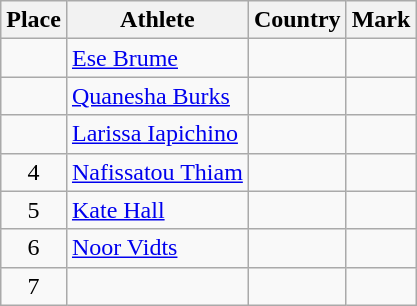<table class="wikitable">
<tr>
<th>Place</th>
<th>Athlete</th>
<th>Country</th>
<th>Mark</th>
</tr>
<tr>
<td align=center></td>
<td><a href='#'>Ese Brume</a></td>
<td></td>
<td> </td>
</tr>
<tr>
<td align=center></td>
<td><a href='#'>Quanesha Burks</a></td>
<td></td>
<td> </td>
</tr>
<tr>
<td align=center></td>
<td><a href='#'>Larissa Iapichino</a></td>
<td></td>
<td> </td>
</tr>
<tr>
<td align=center>4</td>
<td><a href='#'>Nafissatou Thiam</a></td>
<td></td>
<td> </td>
</tr>
<tr>
<td align=center>5</td>
<td><a href='#'>Kate Hall</a></td>
<td></td>
<td> </td>
</tr>
<tr>
<td align=center>6</td>
<td><a href='#'>Noor Vidts</a></td>
<td></td>
<td> </td>
</tr>
<tr>
<td align=center>7</td>
<td></td>
<td></td>
<td> </td>
</tr>
</table>
